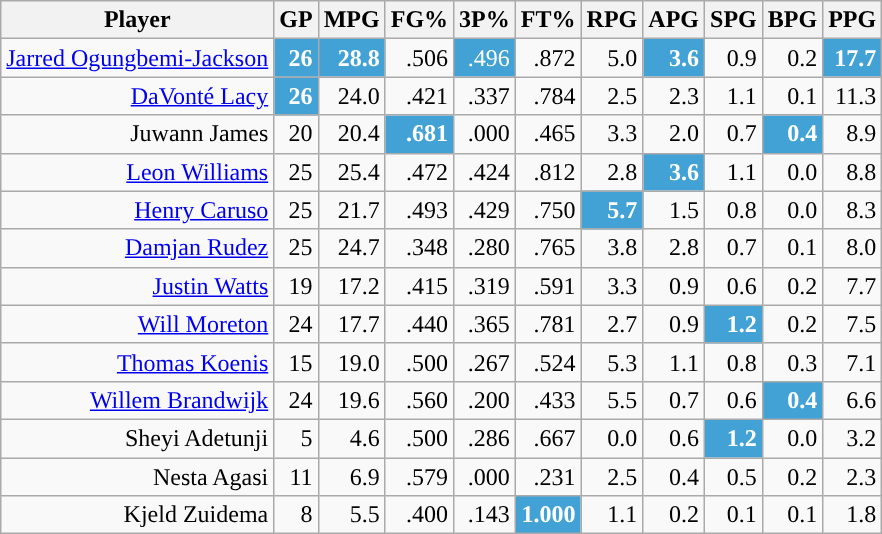<table class="wikitable sortable" style="text-align:right;">
<tr>
<th>Player</th>
<th>GP</th>
<th>MPG</th>
<th>FG%</th>
<th>3P%</th>
<th>FT%</th>
<th>RPG</th>
<th>APG</th>
<th>SPG</th>
<th>BPG</th>
<th>PPG</th>
</tr>
<tr>
<td><a href='#'>Jarred Ogungbemi-Jackson</a></td>
<td style="background:#42A2D5; color:white;"><strong>26</strong></td>
<td style="background:#42A2D5; color:white;"><strong>28.8</strong></td>
<td>.506</td>
<td style="background:#42A2D5; color:white;">.496</td>
<td>.872</td>
<td>5.0</td>
<td style="background:#42A2D5; color:white;"><strong>3.6</strong></td>
<td>0.9</td>
<td>0.2</td>
<td style="background:#42A2D5; color:white;"><strong>17.7</strong></td>
</tr>
<tr>
<td><a href='#'>DaVonté Lacy</a></td>
<td style="background:#42A2D5; color:white;"><strong>26</strong></td>
<td>24.0</td>
<td>.421</td>
<td>.337</td>
<td>.784</td>
<td>2.5</td>
<td>2.3</td>
<td>1.1</td>
<td>0.1</td>
<td>11.3</td>
</tr>
<tr>
<td>Juwann James</td>
<td>20</td>
<td>20.4</td>
<td style="background:#42A2D5; color:white;"><strong>.681</strong></td>
<td>.000</td>
<td>.465</td>
<td>3.3</td>
<td>2.0</td>
<td>0.7</td>
<td style="background:#42A2D5; color:white;"><strong>0.4</strong></td>
<td>8.9</td>
</tr>
<tr>
<td><a href='#'>Leon Williams</a></td>
<td>25</td>
<td>25.4</td>
<td>.472</td>
<td>.424</td>
<td>.812</td>
<td>2.8</td>
<td style="background:#42A2D5; color:white;"><strong>3.6</strong></td>
<td>1.1</td>
<td>0.0</td>
<td>8.8</td>
</tr>
<tr>
<td><a href='#'>Henry Caruso</a></td>
<td>25</td>
<td>21.7</td>
<td>.493</td>
<td>.429</td>
<td>.750</td>
<td style="background:#42A2D5; color:white;"><strong>5.7</strong></td>
<td>1.5</td>
<td>0.8</td>
<td>0.0</td>
<td>8.3</td>
</tr>
<tr>
<td><a href='#'>Damjan Rudez</a></td>
<td>25</td>
<td>24.7</td>
<td>.348</td>
<td>.280</td>
<td>.765</td>
<td>3.8</td>
<td>2.8</td>
<td>0.7</td>
<td>0.1</td>
<td>8.0</td>
</tr>
<tr>
<td><a href='#'>Justin Watts</a></td>
<td>19</td>
<td>17.2</td>
<td>.415</td>
<td>.319</td>
<td>.591</td>
<td>3.3</td>
<td>0.9</td>
<td>0.6</td>
<td>0.2</td>
<td>7.7</td>
</tr>
<tr>
<td><a href='#'>Will Moreton</a></td>
<td>24</td>
<td>17.7</td>
<td>.440</td>
<td>.365</td>
<td>.781</td>
<td>2.7</td>
<td>0.9</td>
<td style="background:#42A2D5; color:white;"><strong>1.2</strong></td>
<td>0.2</td>
<td>7.5</td>
</tr>
<tr>
<td><a href='#'>Thomas Koenis</a></td>
<td>15</td>
<td>19.0</td>
<td>.500</td>
<td>.267</td>
<td>.524</td>
<td>5.3</td>
<td>1.1</td>
<td>0.8</td>
<td>0.3</td>
<td>7.1</td>
</tr>
<tr>
<td><a href='#'>Willem Brandwijk</a></td>
<td>24</td>
<td>19.6</td>
<td>.560</td>
<td>.200</td>
<td>.433</td>
<td>5.5</td>
<td>0.7</td>
<td>0.6</td>
<td style="background:#42A2D5; color:white;"><strong>0.4</strong></td>
<td>6.6</td>
</tr>
<tr>
<td>Sheyi Adetunji</td>
<td>5</td>
<td>4.6</td>
<td>.500</td>
<td>.286</td>
<td>.667</td>
<td>0.0</td>
<td>0.6</td>
<td style="background:#42A2D5; color:white;"><strong>1.2</strong></td>
<td>0.0</td>
<td>3.2</td>
</tr>
<tr>
<td>Nesta Agasi</td>
<td>11</td>
<td>6.9</td>
<td>.579</td>
<td>.000</td>
<td>.231</td>
<td>2.5</td>
<td>0.4</td>
<td>0.5</td>
<td>0.2</td>
<td>2.3</td>
</tr>
<tr>
<td>Kjeld Zuidema</td>
<td>8</td>
<td>5.5</td>
<td>.400</td>
<td>.143</td>
<td style="background:#42A2D5; color:white;"><strong>1.000</strong></td>
<td>1.1</td>
<td>0.2</td>
<td>0.1</td>
<td>0.1</td>
<td>1.8</td>
</tr>
</table>
